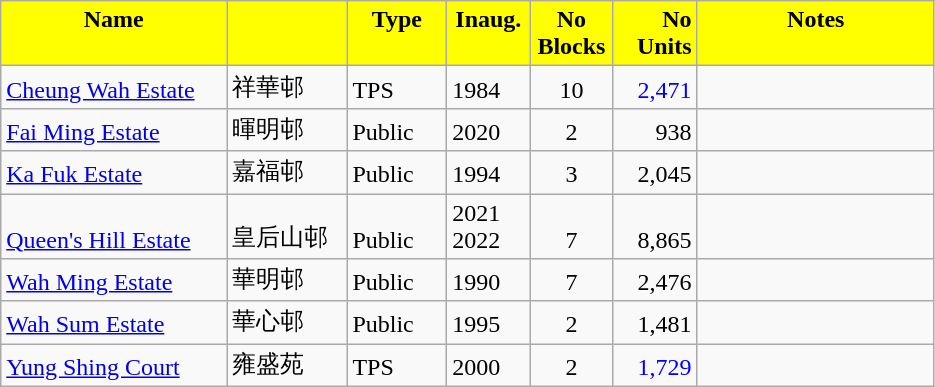<table class="wikitable">
<tr style="font-weight:bold;background-color:yellow" align="center" valign="top">
<td width="143.25" Height="12.75" align="center">Name</td>
<td width="72.75"></td>
<td width="59.25" align="center" valign="top">Type</td>
<td width="48" align="center" valign="top">Inaug.</td>
<td width="48" align="center" valign="top">No Blocks</td>
<td width="48.75" align="right" valign="bottom">No Units</td>
<td width="150.75" align="center" valign="top">Notes</td>
</tr>
<tr valign="bottom">
<td Height="12.75"><a href='#'>Cheung Wah Estate</a></td>
<td>祥華邨</td>
<td>TPS</td>
<td>1984</td>
<td align="center">10</td>
<td style="color:blue" align="right">2,471</td>
<td></td>
</tr>
<tr valign="bottom">
<td Height="12.75"><a href='#'>Fai Ming Estate</a></td>
<td>暉明邨</td>
<td>Public</td>
<td>2020</td>
<td align="center">2</td>
<td align="right">938</td>
<td></td>
</tr>
<tr valign="bottom">
<td Height="12.75"><a href='#'>Ka Fuk Estate</a></td>
<td>嘉福邨</td>
<td>Public</td>
<td>1994</td>
<td align="center">3</td>
<td align="right">2,045</td>
<td></td>
</tr>
<tr valign="bottom">
<td Height="12.75"><a href='#'>Queen's Hill Estate</a></td>
<td>皇后山邨</td>
<td>Public</td>
<td>2021 <br>2022</td>
<td align="center">7</td>
<td align="right">8,865</td>
<td></td>
</tr>
<tr valign="bottom">
<td Height="12.75"><a href='#'>Wah Ming Estate</a></td>
<td>華明邨</td>
<td>Public</td>
<td>1990</td>
<td align="center">7</td>
<td align="right">2,476</td>
<td></td>
</tr>
<tr valign="bottom">
<td Height="12.75"><a href='#'>Wah Sum Estate</a></td>
<td>華心邨</td>
<td>Public</td>
<td>1995</td>
<td align="center">2</td>
<td align="right">1,481</td>
<td></td>
</tr>
<tr valign="bottom">
<td Height="12.75"><a href='#'>Yung Shing Court</a></td>
<td>雍盛苑</td>
<td>TPS</td>
<td>2000</td>
<td align="center">2</td>
<td style="color:blue" align="right">1,729</td>
<td></td>
</tr>
</table>
